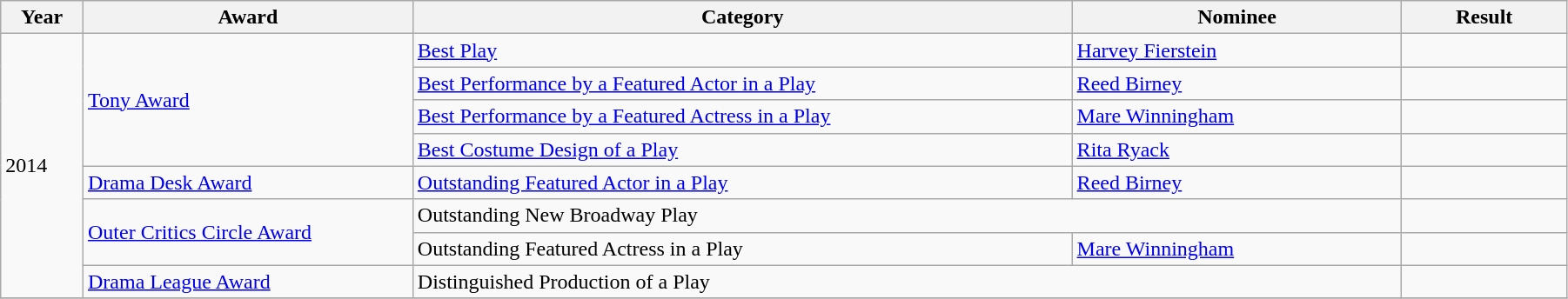<table class="wikitable" width="95%">
<tr>
<th width="5%">Year</th>
<th width="20%">Award</th>
<th width="40%">Category</th>
<th width="20%">Nominee</th>
<th width="10%">Result</th>
</tr>
<tr>
<td rowspan=8>2014</td>
<td rowspan=4><a href='#'>Tony Award</a></td>
<td><a href='#'>Best Play</a></td>
<td><a href='#'>Harvey Fierstein</a></td>
<td></td>
</tr>
<tr>
<td><a href='#'>Best Performance by a Featured Actor in a Play</a></td>
<td><a href='#'>Reed Birney</a></td>
<td></td>
</tr>
<tr>
<td><a href='#'>Best Performance by a Featured Actress in a Play</a></td>
<td><a href='#'>Mare Winningham</a></td>
<td></td>
</tr>
<tr>
<td><a href='#'>Best Costume Design of a Play</a></td>
<td><a href='#'>Rita Ryack</a></td>
<td></td>
</tr>
<tr>
<td><a href='#'>Drama Desk Award</a></td>
<td><a href='#'>Outstanding Featured Actor in a Play</a></td>
<td><a href='#'>Reed Birney</a></td>
<td></td>
</tr>
<tr>
<td rowspan=2><a href='#'>Outer Critics Circle Award</a></td>
<td colspan=2>Outstanding New Broadway Play</td>
<td></td>
</tr>
<tr>
<td>Outstanding Featured Actress in a Play</td>
<td><a href='#'>Mare Winningham</a></td>
<td></td>
</tr>
<tr>
<td><a href='#'>Drama League Award</a></td>
<td colspan=2>Distinguished Production of a Play</td>
<td></td>
</tr>
<tr>
</tr>
</table>
